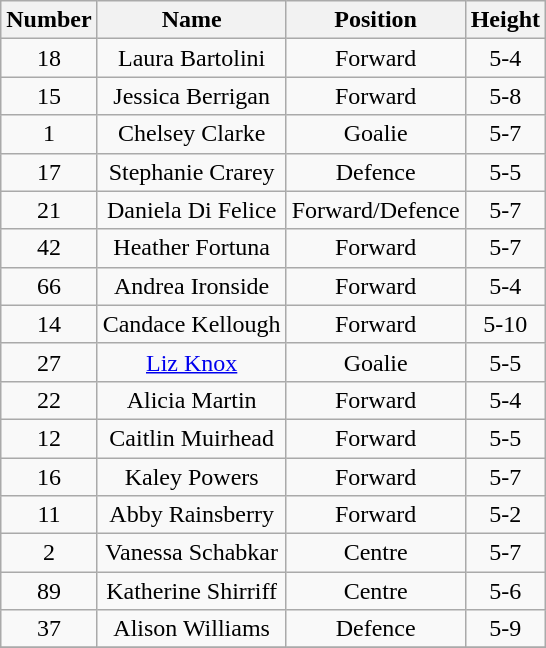<table class="wikitable">
<tr>
<th>Number</th>
<th>Name</th>
<th>Position</th>
<th>Height</th>
</tr>
<tr align="center" bgcolor="">
<td>18</td>
<td>Laura Bartolini</td>
<td>Forward</td>
<td>5-4</td>
</tr>
<tr align="center" bgcolor="">
<td>15</td>
<td>Jessica Berrigan</td>
<td>Forward</td>
<td>5-8</td>
</tr>
<tr align="center" bgcolor="">
<td>1</td>
<td>Chelsey Clarke</td>
<td>Goalie</td>
<td>5-7</td>
</tr>
<tr align="center" bgcolor="">
<td>17</td>
<td>Stephanie Crarey</td>
<td>Defence</td>
<td>5-5</td>
</tr>
<tr align="center" bgcolor="">
<td>21</td>
<td>Daniela Di Felice</td>
<td>Forward/Defence</td>
<td>5-7</td>
</tr>
<tr align="center" bgcolor="">
<td>42</td>
<td>Heather Fortuna</td>
<td>Forward</td>
<td>5-7</td>
</tr>
<tr align="center" bgcolor="">
<td>66</td>
<td>Andrea Ironside</td>
<td>Forward</td>
<td>5-4</td>
</tr>
<tr align="center" bgcolor="">
<td>14</td>
<td>Candace Kellough</td>
<td>Forward</td>
<td>5-10</td>
</tr>
<tr align="center" bgcolor="">
<td>27</td>
<td><a href='#'>Liz Knox</a></td>
<td>Goalie</td>
<td>5-5</td>
</tr>
<tr align="center" bgcolor="">
<td>22</td>
<td>Alicia Martin</td>
<td>Forward</td>
<td>5-4</td>
</tr>
<tr align="center" bgcolor="">
<td>12</td>
<td>Caitlin Muirhead</td>
<td>Forward</td>
<td>5-5</td>
</tr>
<tr align="center" bgcolor="">
<td>16</td>
<td>Kaley Powers</td>
<td>Forward</td>
<td>5-7</td>
</tr>
<tr align="center" bgcolor="">
<td>11</td>
<td>Abby Rainsberry</td>
<td>Forward</td>
<td>5-2</td>
</tr>
<tr align="center" bgcolor="">
<td>2</td>
<td>Vanessa Schabkar</td>
<td>Centre</td>
<td>5-7</td>
</tr>
<tr align="center" bgcolor="">
<td>89</td>
<td>Katherine Shirriff</td>
<td>Centre</td>
<td>5-6</td>
</tr>
<tr align="center" bgcolor="">
<td>37</td>
<td>Alison Williams</td>
<td>Defence</td>
<td>5-9</td>
</tr>
<tr align="center" bgcolor="">
</tr>
</table>
